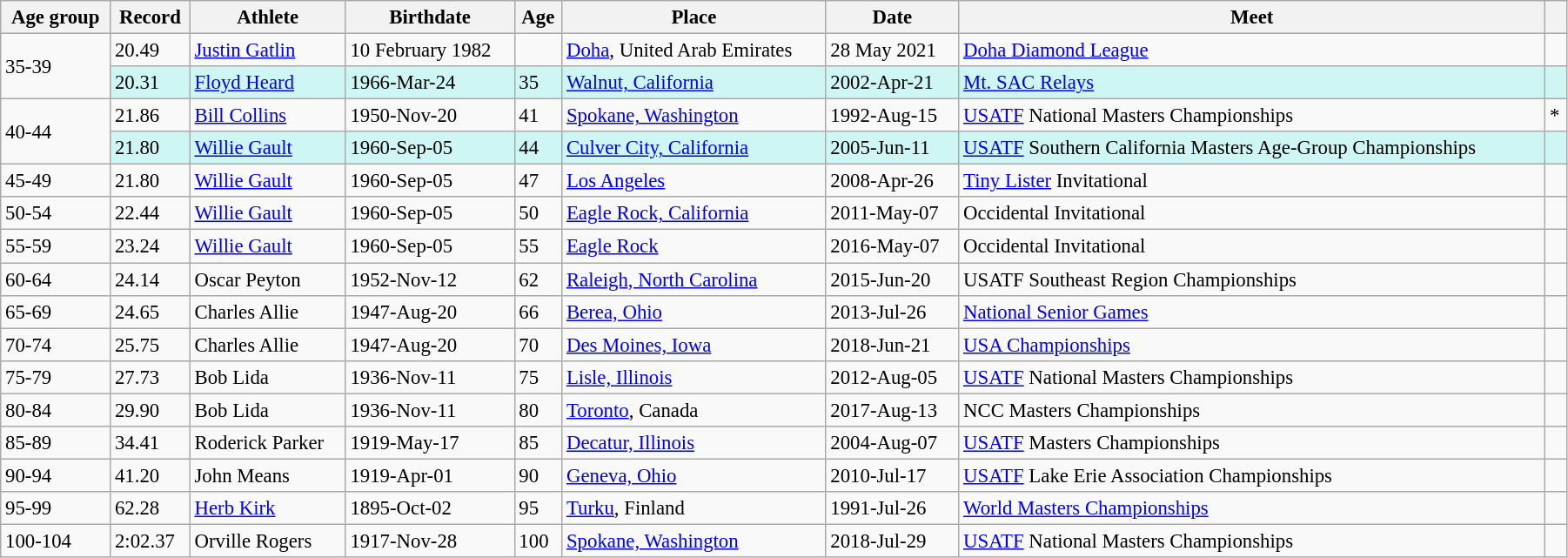<table class="wikitable" style="font-size:95%; width: 95%">
<tr>
<th>Age group</th>
<th>Record</th>
<th>Athlete</th>
<th>Birthdate</th>
<th>Age</th>
<th>Place</th>
<th>Date</th>
<th>Meet</th>
<th></th>
</tr>
<tr>
<td rowspan=2>35-39</td>
<td>20.49 </td>
<td><a href='#'>Justin Gatlin</a></td>
<td>10 February 1982</td>
<td></td>
<td><a href='#'>Doha</a>, United Arab Emirates</td>
<td>28 May 2021</td>
<td><a href='#'>Doha Diamond League</a></td>
<td></td>
</tr>
<tr style="background:#cef6f5;">
<td>20.31 </td>
<td><a href='#'>Floyd Heard</a></td>
<td>1966-Mar-24</td>
<td>35</td>
<td><a href='#'>Walnut, California</a></td>
<td>2002-Apr-21</td>
<td><a href='#'>Mt. SAC Relays</a></td>
<td></td>
</tr>
<tr>
<td rowspan=2>40-44</td>
<td>21.86</td>
<td><a href='#'>Bill Collins</a></td>
<td>1950-Nov-20</td>
<td>41</td>
<td><a href='#'>Spokane, Washington</a></td>
<td>1992-Aug-15</td>
<td><a href='#'>USATF</a> National Masters Championships</td>
<td>*</td>
</tr>
<tr style="background:#cef6f5;">
<td>21.80 </td>
<td><a href='#'>Willie Gault</a></td>
<td>1960-Sep-05</td>
<td>44</td>
<td><a href='#'>Culver City, California</a></td>
<td>2005-Jun-11</td>
<td><a href='#'>USATF</a> Southern California Masters Age-Group Championships</td>
<td></td>
</tr>
<tr>
<td>45-49</td>
<td>21.80 </td>
<td><a href='#'>Willie Gault</a></td>
<td>1960-Sep-05</td>
<td>47</td>
<td><a href='#'>Los Angeles</a></td>
<td>2008-Apr-26</td>
<td><a href='#'>Tiny Lister</a> Invitational</td>
<td></td>
</tr>
<tr>
<td>50-54</td>
<td>22.44 </td>
<td><a href='#'>Willie Gault</a></td>
<td>1960-Sep-05</td>
<td>50</td>
<td><a href='#'>Eagle Rock, California</a></td>
<td>2011-May-07</td>
<td>Occidental Invitational</td>
<td></td>
</tr>
<tr>
<td>55-59</td>
<td>23.24 </td>
<td><a href='#'>Willie Gault</a></td>
<td>1960-Sep-05</td>
<td>55</td>
<td><a href='#'>Eagle Rock</a></td>
<td>2016-May-07</td>
<td>Occidental Invitational</td>
<td></td>
</tr>
<tr>
<td>60-64</td>
<td>24.14 </td>
<td>Oscar Peyton</td>
<td>1952-Nov-12</td>
<td>62</td>
<td><a href='#'>Raleigh, North Carolina</a></td>
<td>2015-Jun-20</td>
<td>USATF Southeast Region Championships</td>
<td></td>
</tr>
<tr>
<td>65-69</td>
<td>24.65 </td>
<td>Charles Allie</td>
<td>1947-Aug-20</td>
<td>66</td>
<td><a href='#'>Berea, Ohio</a></td>
<td>2013-Jul-26</td>
<td><a href='#'>National Senior Games</a></td>
<td></td>
</tr>
<tr>
<td>70-74</td>
<td>25.75 </td>
<td>Charles Allie</td>
<td>1947-Aug-20</td>
<td>70</td>
<td><a href='#'>Des Moines, Iowa</a></td>
<td>2018-Jun-21</td>
<td><a href='#'>USA Championships</a></td>
<td></td>
</tr>
<tr>
<td>75-79</td>
<td>27.73 </td>
<td>Bob Lida</td>
<td>1936-Nov-11</td>
<td>75</td>
<td><a href='#'>Lisle, Illinois</a></td>
<td>2012-Aug-05</td>
<td><a href='#'>USATF</a> National Masters Championships</td>
<td></td>
</tr>
<tr>
<td>80-84</td>
<td>29.90 </td>
<td>Bob Lida</td>
<td>1936-Nov-11</td>
<td>80</td>
<td><a href='#'>Toronto</a>, Canada</td>
<td>2017-Aug-13</td>
<td>NCC Masters Championships</td>
<td></td>
</tr>
<tr>
<td>85-89</td>
<td>34.41 </td>
<td>Roderick Parker</td>
<td>1919-May-17</td>
<td>85</td>
<td><a href='#'>Decatur, Illinois</a></td>
<td>2004-Aug-07</td>
<td><a href='#'>USATF</a> Masters Championships</td>
<td></td>
</tr>
<tr>
<td>90-94</td>
<td>41.20</td>
<td>John Means</td>
<td>1919-Apr-01</td>
<td>90</td>
<td><a href='#'>Geneva, Ohio</a></td>
<td>2010-Jul-17</td>
<td><a href='#'>USATF</a> Lake Erie Association Championships</td>
<td></td>
</tr>
<tr>
<td>95-99</td>
<td>62.28 </td>
<td><a href='#'>Herb Kirk</a></td>
<td>1895-Oct-02</td>
<td>95</td>
<td><a href='#'>Turku</a>, Finland</td>
<td>1991-Jul-26</td>
<td><a href='#'>World Masters Championships</a></td>
<td></td>
</tr>
<tr>
<td>100-104</td>
<td>2:02.37 </td>
<td>Orville Rogers</td>
<td>1917-Nov-28</td>
<td>100</td>
<td><a href='#'>Spokane, Washington</a></td>
<td>2018-Jul-29</td>
<td><a href='#'>USATF</a> National Masters Championships</td>
<td></td>
</tr>
</table>
